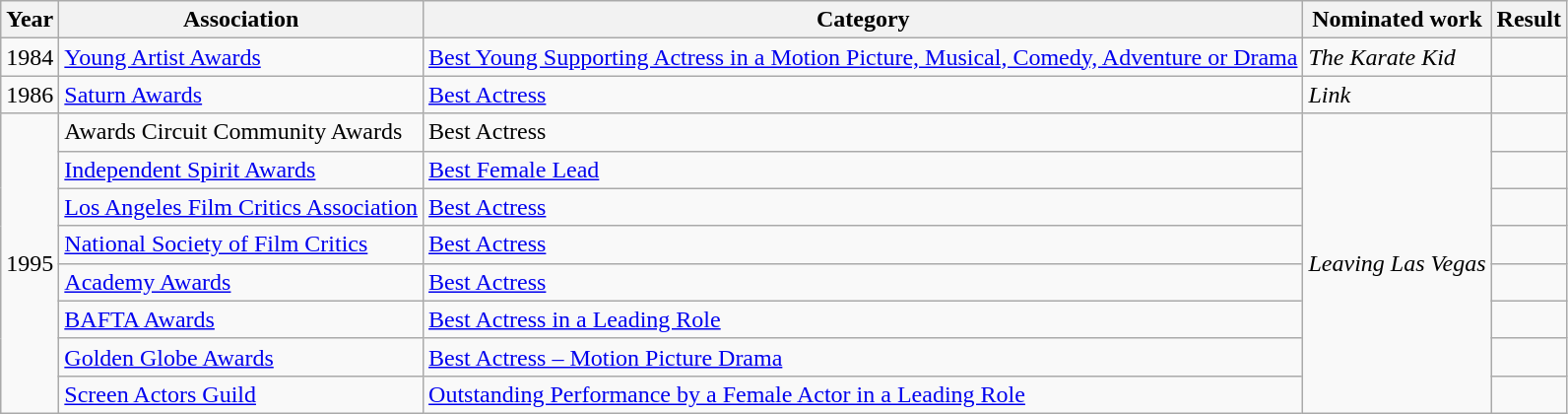<table class="wikitable sortable">
<tr>
<th>Year</th>
<th>Association</th>
<th>Category</th>
<th>Nominated work</th>
<th>Result</th>
</tr>
<tr>
<td style="text-align:center;">1984</td>
<td><a href='#'>Young Artist Awards</a></td>
<td><a href='#'>Best Young Supporting Actress in a Motion Picture, Musical, Comedy, Adventure or Drama</a></td>
<td><em>The Karate Kid</em></td>
<td></td>
</tr>
<tr>
<td style="text-align:center;">1986</td>
<td><a href='#'>Saturn Awards</a></td>
<td><a href='#'>Best Actress</a></td>
<td><em>Link</em></td>
<td></td>
</tr>
<tr>
<td align="center" rowspan=8>1995</td>
<td>Awards Circuit Community Awards</td>
<td>Best Actress</td>
<td rowspan=8><em>Leaving Las Vegas</em></td>
<td></td>
</tr>
<tr>
<td><a href='#'>Independent Spirit Awards</a></td>
<td><a href='#'>Best Female Lead</a></td>
<td></td>
</tr>
<tr>
<td><a href='#'>Los Angeles Film Critics Association</a></td>
<td><a href='#'>Best Actress</a></td>
<td></td>
</tr>
<tr>
<td><a href='#'>National Society of Film Critics</a></td>
<td><a href='#'>Best Actress</a></td>
<td></td>
</tr>
<tr>
<td><a href='#'>Academy Awards</a></td>
<td><a href='#'>Best Actress</a></td>
<td></td>
</tr>
<tr>
<td><a href='#'>BAFTA Awards</a></td>
<td><a href='#'>Best Actress in a Leading Role</a></td>
<td></td>
</tr>
<tr>
<td><a href='#'>Golden Globe Awards</a></td>
<td><a href='#'>Best Actress – Motion Picture Drama</a></td>
<td></td>
</tr>
<tr>
<td><a href='#'>Screen Actors Guild</a></td>
<td><a href='#'>Outstanding Performance by a Female Actor in a Leading Role</a></td>
<td></td>
</tr>
</table>
